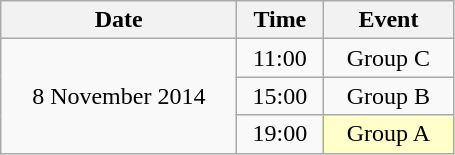<table class = "wikitable" style="text-align:center;">
<tr>
<th width=150>Date</th>
<th width=50>Time</th>
<th width=80>Event</th>
</tr>
<tr>
<td rowspan=3>8 November 2014</td>
<td>11:00</td>
<td>Group C</td>
</tr>
<tr>
<td>15:00</td>
<td>Group B</td>
</tr>
<tr>
<td>19:00</td>
<td bgcolor=ffffcc>Group A</td>
</tr>
</table>
